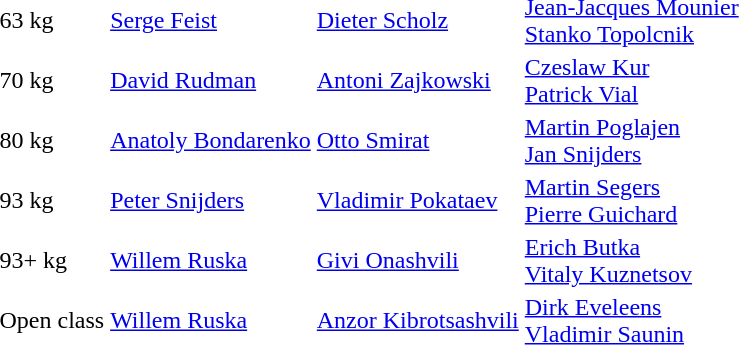<table>
<tr>
<td>63 kg</td>
<td><a href='#'>Serge Feist</a></td>
<td><a href='#'>Dieter Scholz</a></td>
<td><a href='#'>Jean-Jacques Mounier</a><br><a href='#'>Stanko Topolcnik</a></td>
</tr>
<tr>
<td>70 kg</td>
<td><a href='#'>David Rudman</a></td>
<td><a href='#'>Antoni Zajkowski</a></td>
<td><a href='#'>Czeslaw Kur</a><br><a href='#'>Patrick Vial</a></td>
</tr>
<tr>
<td>80 kg</td>
<td><a href='#'>Anatoly Bondarenko</a></td>
<td><a href='#'>Otto Smirat</a></td>
<td><a href='#'>Martin Poglajen</a><br><a href='#'>Jan Snijders</a></td>
</tr>
<tr>
<td>93 kg</td>
<td><a href='#'>Peter Snijders</a></td>
<td><a href='#'>Vladimir Pokataev</a></td>
<td><a href='#'>Martin Segers</a><br><a href='#'>Pierre Guichard</a></td>
</tr>
<tr>
<td>93+ kg</td>
<td><a href='#'>Willem Ruska</a></td>
<td><a href='#'>Givi Onashvili</a></td>
<td><a href='#'>Erich Butka</a><br><a href='#'>Vitaly Kuznetsov</a></td>
</tr>
<tr>
<td>Open class</td>
<td><a href='#'>Willem Ruska</a></td>
<td><a href='#'>Anzor Kibrotsashvili</a></td>
<td><a href='#'>Dirk Eveleens</a><br><a href='#'>Vladimir Saunin</a></td>
</tr>
</table>
